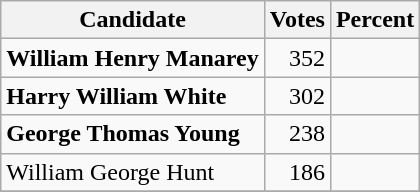<table class="wikitable">
<tr>
<th>Candidate</th>
<th>Votes</th>
<th>Percent</th>
</tr>
<tr>
<td style="font-weight:bold;">William Henry Manarey</td>
<td style="text-align:right;">352</td>
<td style="text-align:right;"></td>
</tr>
<tr>
<td style="font-weight:bold;">Harry William White</td>
<td style="text-align:right;">302</td>
<td style="text-align:right;"></td>
</tr>
<tr>
<td style="font-weight:bold;">George Thomas Young</td>
<td style="text-align:right;">238</td>
<td style="text-align:right;"></td>
</tr>
<tr>
<td>William George Hunt</td>
<td style="text-align:right;">186</td>
<td style="text-align:right;"></td>
</tr>
<tr>
</tr>
</table>
